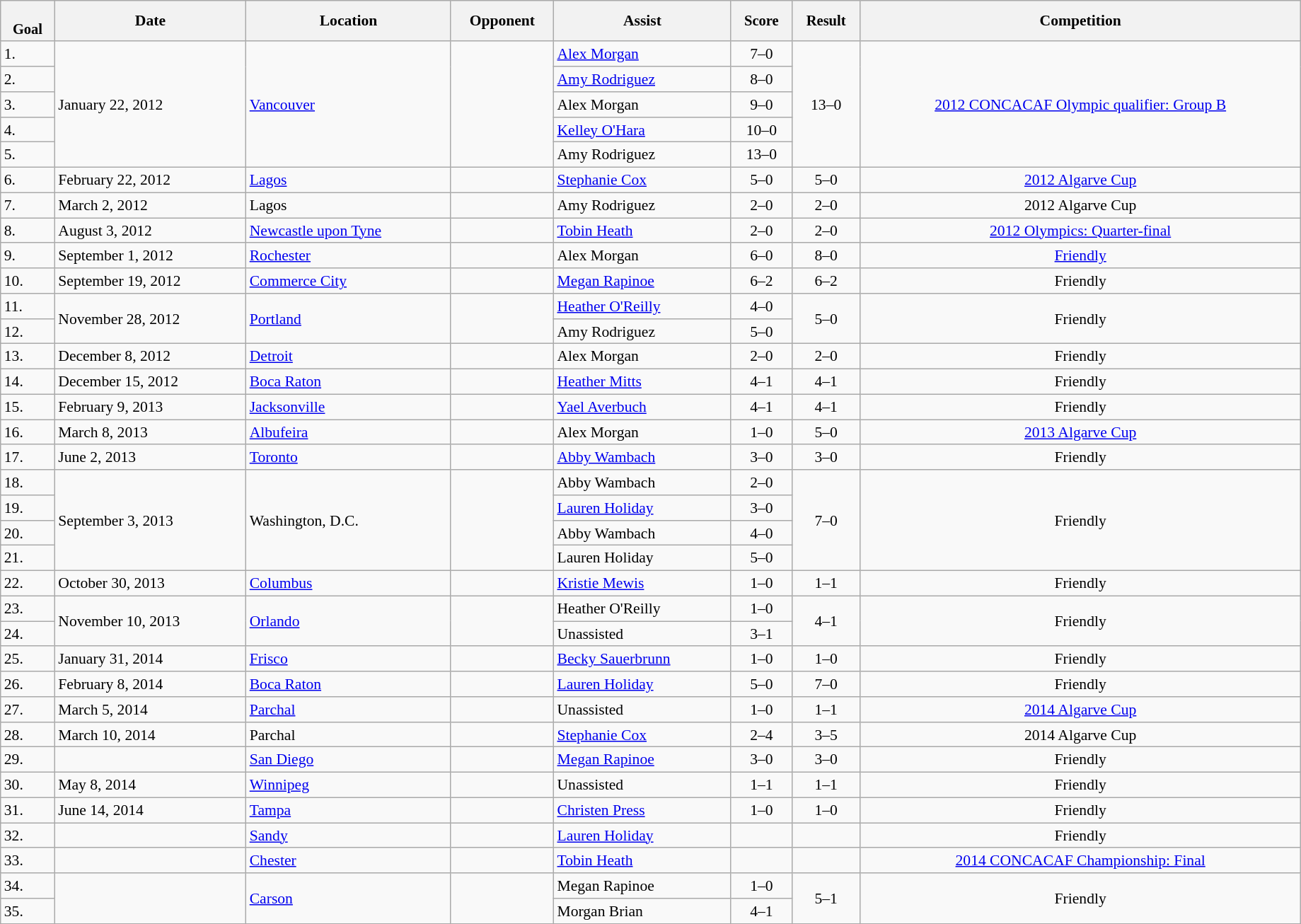<table class="wikitable collapsible sortable" style="font-size:90%" width=97%>
<tr>
<th style="font-size:95%;" data-sort-type=number><br>Goal</th>
<th align=center>Date</th>
<th>Location</th>
<th width=90>Opponent</th>
<th>Assist</th>
<th data-sort-type="number" style="font-size:95%">Score</th>
<th data-sort-type="number" style="font-size:95%">Result</th>
<th>Competition</th>
</tr>
<tr>
<td>1.</td>
<td rowspan="5">January 22, 2012</td>
<td rowspan="5"><a href='#'>Vancouver</a></td>
<td rowspan="5"></td>
<td><a href='#'>Alex Morgan</a></td>
<td style="text-align: center;">7–0</td>
<td rowspan="5" style="text-align: center;">13–0</td>
<td rowspan=5 style="text-align: center;"><a href='#'>2012 CONCACAF Olympic qualifier: Group B</a></td>
</tr>
<tr>
<td>2.</td>
<td><a href='#'>Amy Rodriguez</a></td>
<td style="text-align: center;">8–0</td>
</tr>
<tr>
<td>3.</td>
<td>Alex Morgan</td>
<td style="text-align: center;">9–0</td>
</tr>
<tr>
<td>4.</td>
<td><a href='#'>Kelley O'Hara</a></td>
<td style="text-align: center;">10–0</td>
</tr>
<tr>
<td>5.</td>
<td>Amy Rodriguez</td>
<td style="text-align: center;">13–0</td>
</tr>
<tr>
<td>6.</td>
<td>February 22, 2012</td>
<td><a href='#'>Lagos</a></td>
<td></td>
<td><a href='#'>Stephanie Cox</a></td>
<td style="text-align: center;">5–0</td>
<td style="text-align: center;">5–0</td>
<td style="text-align: center;"><a href='#'>2012 Algarve Cup</a></td>
</tr>
<tr>
<td>7.</td>
<td>March 2, 2012</td>
<td>Lagos</td>
<td></td>
<td>Amy Rodriguez</td>
<td style="text-align: center;">2–0</td>
<td style="text-align: center;">2–0</td>
<td style="text-align: center;">2012 Algarve Cup</td>
</tr>
<tr>
<td>8.</td>
<td>August 3, 2012</td>
<td><a href='#'>Newcastle upon Tyne</a></td>
<td></td>
<td><a href='#'>Tobin Heath</a></td>
<td style="text-align: center;">2–0</td>
<td style="text-align: center;">2–0</td>
<td style="text-align: center;"><a href='#'>2012 Olympics: Quarter-final</a></td>
</tr>
<tr>
<td>9.</td>
<td>September 1, 2012</td>
<td><a href='#'>Rochester</a></td>
<td></td>
<td>Alex Morgan</td>
<td style="text-align: center;">6–0</td>
<td style="text-align: center;">8–0</td>
<td style="text-align: center;"><a href='#'>Friendly</a></td>
</tr>
<tr>
<td>10.</td>
<td>September 19, 2012</td>
<td><a href='#'>Commerce City</a></td>
<td></td>
<td><a href='#'>Megan Rapinoe</a></td>
<td style="text-align: center;">6–2</td>
<td style="text-align: center;">6–2</td>
<td style="text-align: center;">Friendly</td>
</tr>
<tr>
<td>11.</td>
<td rowspan="2">November 28, 2012</td>
<td rowspan="2"><a href='#'>Portland</a></td>
<td rowspan="2"></td>
<td><a href='#'>Heather O'Reilly</a></td>
<td style="text-align: center;">4–0</td>
<td rowspan="2" style="text-align: center;">5–0</td>
<td rowspan=2 style="text-align: center;">Friendly</td>
</tr>
<tr>
<td>12.</td>
<td>Amy Rodriguez</td>
<td style="text-align: center;">5–0</td>
</tr>
<tr>
<td>13.</td>
<td>December 8, 2012</td>
<td><a href='#'>Detroit</a></td>
<td></td>
<td>Alex Morgan</td>
<td style="text-align: center;">2–0</td>
<td style="text-align: center;">2–0</td>
<td style="text-align: center;">Friendly</td>
</tr>
<tr>
<td>14.</td>
<td>December 15, 2012</td>
<td><a href='#'>Boca Raton</a></td>
<td></td>
<td><a href='#'>Heather Mitts</a></td>
<td style="text-align: center;">4–1</td>
<td style="text-align: center;">4–1</td>
<td style="text-align: center;">Friendly</td>
</tr>
<tr>
<td>15.</td>
<td>February 9, 2013</td>
<td><a href='#'>Jacksonville</a></td>
<td></td>
<td><a href='#'>Yael Averbuch</a></td>
<td style="text-align: center;">4–1</td>
<td style="text-align: center;">4–1</td>
<td style="text-align: center;">Friendly</td>
</tr>
<tr>
<td>16.</td>
<td>March 8, 2013</td>
<td><a href='#'>Albufeira</a></td>
<td></td>
<td>Alex Morgan</td>
<td style="text-align: center;">1–0</td>
<td style="text-align: center;">5–0</td>
<td style="text-align: center;"><a href='#'>2013 Algarve Cup</a></td>
</tr>
<tr>
<td>17.</td>
<td>June 2, 2013</td>
<td><a href='#'>Toronto</a></td>
<td></td>
<td><a href='#'>Abby Wambach</a></td>
<td style="text-align: center;">3–0</td>
<td style="text-align: center;">3–0</td>
<td style="text-align: center;">Friendly</td>
</tr>
<tr>
<td>18.</td>
<td rowspan="4">September 3, 2013</td>
<td rowspan="4">Washington, D.C.</td>
<td rowspan="4"></td>
<td>Abby Wambach</td>
<td style="text-align: center;">2–0</td>
<td rowspan="4" style="text-align: center;">7–0</td>
<td rowspan="4" style="text-align: center;">Friendly</td>
</tr>
<tr>
<td>19.</td>
<td><a href='#'>Lauren Holiday</a></td>
<td style="text-align: center;">3–0</td>
</tr>
<tr>
<td>20.</td>
<td>Abby Wambach</td>
<td style="text-align: center;">4–0</td>
</tr>
<tr>
<td>21.</td>
<td>Lauren Holiday</td>
<td style="text-align: center;">5–0</td>
</tr>
<tr>
<td>22.</td>
<td>October 30, 2013</td>
<td><a href='#'>Columbus</a></td>
<td></td>
<td><a href='#'>Kristie Mewis</a></td>
<td style="text-align: center;">1–0</td>
<td style="text-align: center;">1–1</td>
<td style="text-align: center;">Friendly</td>
</tr>
<tr>
<td>23.</td>
<td rowspan="2">November 10, 2013</td>
<td rowspan="2"><a href='#'>Orlando</a></td>
<td rowspan="2"></td>
<td>Heather O'Reilly</td>
<td style="text-align: center;">1–0</td>
<td rowspan="2" style="text-align: center;">4–1</td>
<td rowspan="2" style="text-align: center;">Friendly</td>
</tr>
<tr>
<td>24.</td>
<td>Unassisted</td>
<td style="text-align: center;">3–1</td>
</tr>
<tr>
<td>25.</td>
<td>January 31, 2014</td>
<td><a href='#'>Frisco</a></td>
<td></td>
<td><a href='#'>Becky Sauerbrunn</a></td>
<td style="text-align: center;">1–0</td>
<td style="text-align: center;">1–0</td>
<td style="text-align: center;">Friendly</td>
</tr>
<tr>
<td>26.</td>
<td>February 8, 2014</td>
<td><a href='#'>Boca Raton</a></td>
<td></td>
<td><a href='#'>Lauren Holiday</a></td>
<td style="text-align: center;">5–0</td>
<td style="text-align: center;">7–0</td>
<td style="text-align: center;">Friendly</td>
</tr>
<tr>
<td>27.</td>
<td>March 5, 2014</td>
<td><a href='#'>Parchal</a></td>
<td></td>
<td>Unassisted</td>
<td style="text-align: center;">1–0</td>
<td style="text-align: center;">1–1</td>
<td style="text-align: center;"><a href='#'>2014 Algarve Cup</a></td>
</tr>
<tr>
<td>28.</td>
<td>March 10, 2014</td>
<td>Parchal</td>
<td></td>
<td><a href='#'>Stephanie Cox</a></td>
<td style="text-align: center;">2–4</td>
<td style="text-align: center;">3–5</td>
<td style="text-align: center;">2014 Algarve Cup</td>
</tr>
<tr>
<td>29.</td>
<td></td>
<td><a href='#'>San Diego</a></td>
<td></td>
<td><a href='#'>Megan Rapinoe</a></td>
<td style="text-align: center;">3–0</td>
<td style="text-align: center;">3–0</td>
<td style="text-align: center;">Friendly</td>
</tr>
<tr>
<td>30.</td>
<td>May 8, 2014</td>
<td><a href='#'>Winnipeg</a></td>
<td></td>
<td>Unassisted</td>
<td style="text-align: center;">1–1</td>
<td style="text-align: center;">1–1</td>
<td style="text-align: center;">Friendly</td>
</tr>
<tr>
<td>31.</td>
<td>June 14, 2014</td>
<td><a href='#'>Tampa</a></td>
<td></td>
<td><a href='#'>Christen Press</a></td>
<td style="text-align: center;">1–0</td>
<td style="text-align: center;">1–0</td>
<td style="text-align: center;">Friendly</td>
</tr>
<tr>
<td>32.</td>
<td></td>
<td><a href='#'>Sandy</a></td>
<td></td>
<td><a href='#'>Lauren Holiday</a></td>
<td align=center></td>
<td align=center></td>
<td style="text-align: center;">Friendly</td>
</tr>
<tr>
<td>33.</td>
<td></td>
<td><a href='#'>Chester</a></td>
<td></td>
<td><a href='#'>Tobin Heath</a></td>
<td align=center></td>
<td align=center></td>
<td style="text-align: center;"><a href='#'>2014 CONCACAF Championship: Final</a></td>
</tr>
<tr>
<td>34.</td>
<td rowspan="2"></td>
<td rowspan="2"><a href='#'>Carson</a></td>
<td rowspan="2"></td>
<td>Megan Rapinoe</td>
<td style="text-align: center;">1–0</td>
<td rowspan="2" style="text-align: center;">5–1</td>
<td rowspan="2" style="text-align: center;">Friendly</td>
</tr>
<tr>
<td>35.</td>
<td>Morgan Brian</td>
<td style="text-align: center;">4–1</td>
</tr>
<tr>
</tr>
</table>
